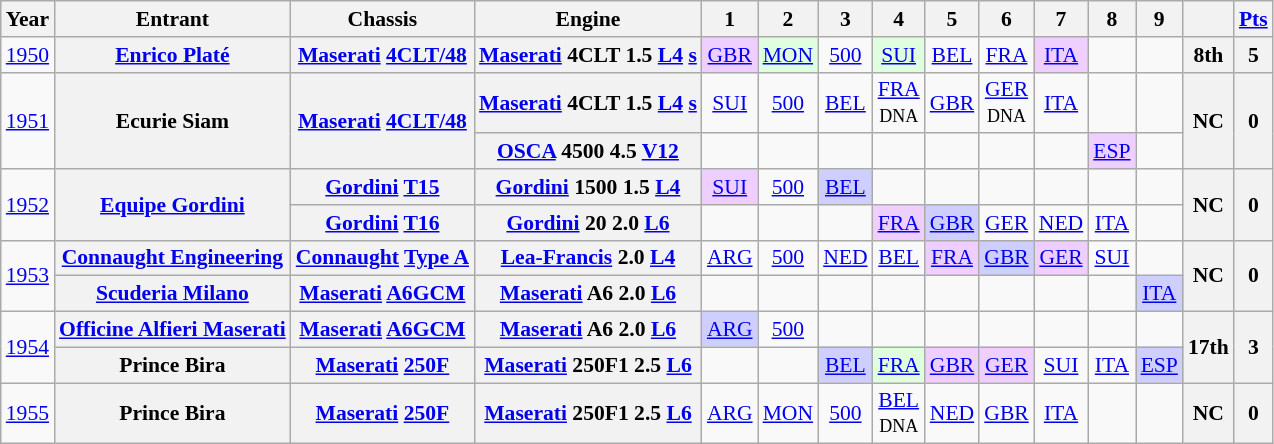<table class="wikitable" style="text-align:center; font-size:90%">
<tr>
<th>Year</th>
<th>Entrant</th>
<th>Chassis</th>
<th>Engine</th>
<th>1</th>
<th>2</th>
<th>3</th>
<th>4</th>
<th>5</th>
<th>6</th>
<th>7</th>
<th>8</th>
<th>9</th>
<th></th>
<th><a href='#'>Pts</a></th>
</tr>
<tr>
<td><a href='#'>1950</a></td>
<th><a href='#'>Enrico Platé</a></th>
<th><a href='#'>Maserati</a> <a href='#'>4CLT/48</a></th>
<th><a href='#'>Maserati</a> 4CLT 1.5 <a href='#'>L4</a> <a href='#'>s</a></th>
<td style="background:#EFCFFF;"><a href='#'>GBR</a><br></td>
<td style="background:#DFFFDF;"><a href='#'>MON</a><br></td>
<td><a href='#'>500</a></td>
<td style="background:#DFFFDF;"><a href='#'>SUI</a><br></td>
<td><a href='#'>BEL</a></td>
<td><a href='#'>FRA</a></td>
<td style="background:#EFCFFF;"><a href='#'>ITA</a><br></td>
<td></td>
<td></td>
<th>8th</th>
<th>5</th>
</tr>
<tr>
<td rowspan=2><a href='#'>1951</a></td>
<th rowspan=2>Ecurie Siam</th>
<th rowspan=2><a href='#'>Maserati</a> <a href='#'>4CLT/48</a></th>
<th><a href='#'>Maserati</a> 4CLT 1.5 <a href='#'>L4</a> <a href='#'>s</a></th>
<td><a href='#'>SUI</a></td>
<td><a href='#'>500</a></td>
<td><a href='#'>BEL</a></td>
<td><a href='#'>FRA</a><br><small>DNA</small></td>
<td><a href='#'>GBR</a></td>
<td><a href='#'>GER</a><br><small>DNA</small></td>
<td><a href='#'>ITA</a></td>
<td></td>
<td></td>
<th rowspan=2>NC</th>
<th rowspan=2>0</th>
</tr>
<tr>
<th><a href='#'>OSCA</a> 4500 4.5 <a href='#'>V12</a></th>
<td></td>
<td></td>
<td></td>
<td></td>
<td></td>
<td></td>
<td></td>
<td style="background:#EFCFFF;"><a href='#'>ESP</a><br></td>
<td></td>
</tr>
<tr>
<td rowspan=2><a href='#'>1952</a></td>
<th rowspan=2><a href='#'>Equipe Gordini</a></th>
<th><a href='#'>Gordini</a> <a href='#'>T15</a></th>
<th><a href='#'>Gordini</a> 1500 1.5 <a href='#'>L4</a></th>
<td style="background:#EFCFFF;"><a href='#'>SUI</a><br></td>
<td><a href='#'>500</a></td>
<td style="background:#CFCFFF;"><a href='#'>BEL</a><br></td>
<td></td>
<td></td>
<td></td>
<td></td>
<td></td>
<td></td>
<th rowspan=2>NC</th>
<th rowspan=2>0</th>
</tr>
<tr>
<th><a href='#'>Gordini</a> <a href='#'>T16</a></th>
<th><a href='#'>Gordini</a> 20 2.0 <a href='#'>L6</a></th>
<td></td>
<td></td>
<td></td>
<td style="background:#EFCFFF;"><a href='#'>FRA</a><br></td>
<td style="background:#CFCFFF;"><a href='#'>GBR</a><br></td>
<td><a href='#'>GER</a></td>
<td><a href='#'>NED</a></td>
<td><a href='#'>ITA</a></td>
<td></td>
</tr>
<tr>
<td rowspan=2><a href='#'>1953</a></td>
<th><a href='#'>Connaught Engineering</a></th>
<th><a href='#'>Connaught</a> <a href='#'>Type A</a></th>
<th><a href='#'>Lea-Francis</a> 2.0 <a href='#'>L4</a></th>
<td><a href='#'>ARG</a></td>
<td><a href='#'>500</a></td>
<td><a href='#'>NED</a></td>
<td><a href='#'>BEL</a></td>
<td style="background:#EFCFFF;"><a href='#'>FRA</a><br></td>
<td style="background:#CFCFFF;"><a href='#'>GBR</a><br></td>
<td style="background:#EFCFFF;"><a href='#'>GER</a><br></td>
<td><a href='#'>SUI</a></td>
<td></td>
<th rowspan=2>NC</th>
<th rowspan=2>0</th>
</tr>
<tr>
<th><a href='#'>Scuderia Milano</a></th>
<th><a href='#'>Maserati</a> <a href='#'>A6GCM</a></th>
<th><a href='#'>Maserati</a> A6 2.0 <a href='#'>L6</a></th>
<td></td>
<td></td>
<td></td>
<td></td>
<td></td>
<td></td>
<td></td>
<td></td>
<td style="background:#CFCFFF;"><a href='#'>ITA</a><br></td>
</tr>
<tr>
<td rowspan=2><a href='#'>1954</a></td>
<th><a href='#'>Officine Alfieri Maserati</a></th>
<th><a href='#'>Maserati</a> <a href='#'>A6GCM</a></th>
<th><a href='#'>Maserati</a> A6 2.0 <a href='#'>L6</a></th>
<td style="background:#CFCFFF;"><a href='#'>ARG</a><br></td>
<td><a href='#'>500</a></td>
<td></td>
<td></td>
<td></td>
<td></td>
<td></td>
<td></td>
<td></td>
<th rowspan=2>17th</th>
<th rowspan=2>3</th>
</tr>
<tr>
<th>Prince Bira</th>
<th><a href='#'>Maserati</a> <a href='#'>250F</a></th>
<th><a href='#'>Maserati</a> 250F1 2.5 <a href='#'>L6</a></th>
<td></td>
<td></td>
<td style="background:#CFCFFF;"><a href='#'>BEL</a><br></td>
<td style="background:#DFFFDF;"><a href='#'>FRA</a><br></td>
<td style="background:#EFCFFF;"><a href='#'>GBR</a><br></td>
<td style="background:#EFCFFF;"><a href='#'>GER</a><br></td>
<td><a href='#'>SUI</a></td>
<td><a href='#'>ITA</a></td>
<td style="background:#CFCFFF;"><a href='#'>ESP</a><br></td>
</tr>
<tr>
<td><a href='#'>1955</a></td>
<th>Prince Bira</th>
<th><a href='#'>Maserati</a> <a href='#'>250F</a></th>
<th><a href='#'>Maserati</a> 250F1 2.5 <a href='#'>L6</a></th>
<td><a href='#'>ARG</a></td>
<td><a href='#'>MON</a></td>
<td><a href='#'>500</a></td>
<td><a href='#'>BEL</a><br><small>DNA</small></td>
<td><a href='#'>NED</a></td>
<td><a href='#'>GBR</a></td>
<td><a href='#'>ITA</a></td>
<td></td>
<td></td>
<th>NC</th>
<th>0</th>
</tr>
</table>
